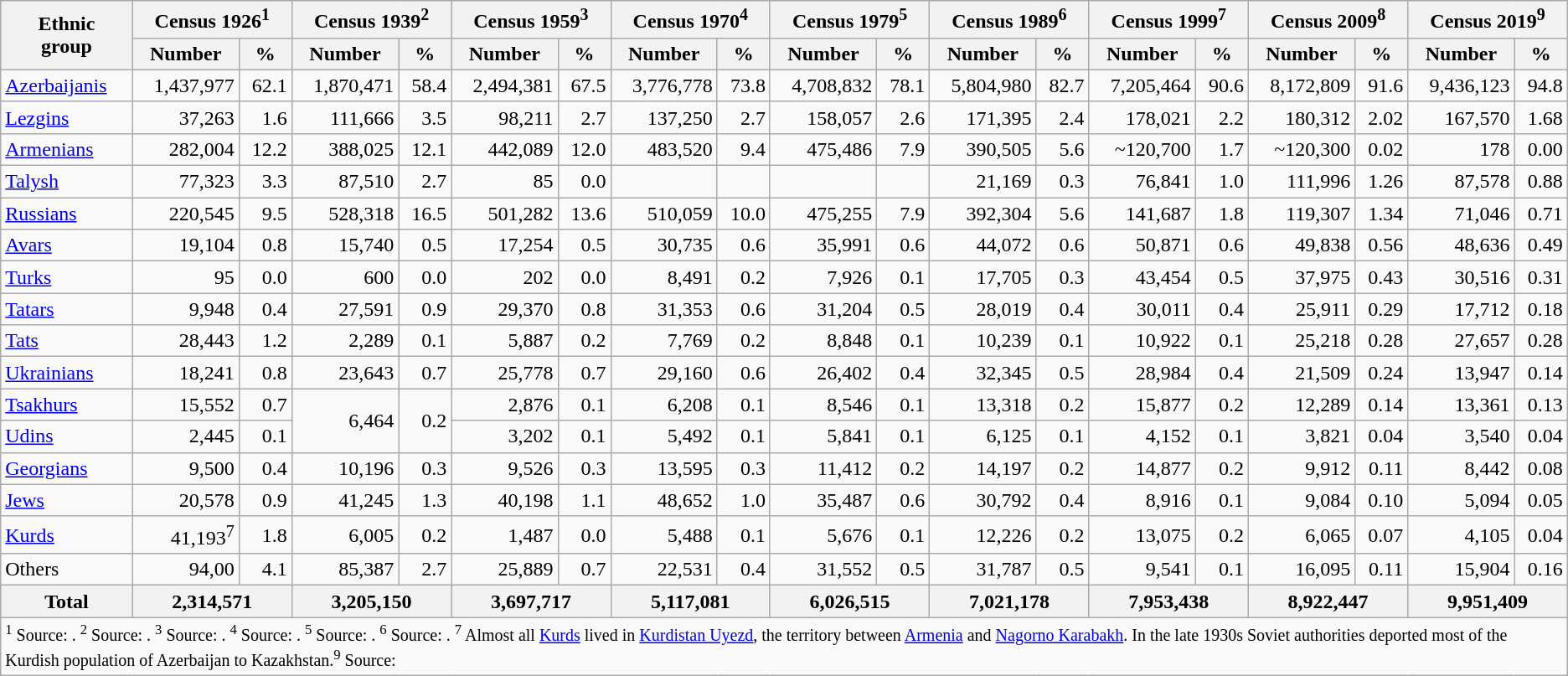<table class="wikitable sortable" style="text-align: right;">
<tr bgcolor="#e0e0e0">
<th rowspan="2">Ethnic<br>group</th>
<th colspan="2">Census 1926<sup>1</sup></th>
<th colspan="2">Census 1939<sup>2</sup></th>
<th colspan="2">Census 1959<sup>3</sup></th>
<th colspan="2">Census 1970<sup>4</sup></th>
<th colspan="2">Census 1979<sup>5</sup></th>
<th colspan="2">Census 1989<sup>6</sup></th>
<th colspan="2">Census 1999<sup>7</sup></th>
<th colspan="2">Census 2009<sup>8</sup></th>
<th colspan="2">Census 2019<sup>9</sup></th>
</tr>
<tr bgcolor="#e0e0e0">
<th>Number</th>
<th>%</th>
<th>Number</th>
<th>%</th>
<th>Number</th>
<th>%</th>
<th>Number</th>
<th>%</th>
<th>Number</th>
<th>%</th>
<th>Number</th>
<th>%</th>
<th>Number</th>
<th>%</th>
<th>Number</th>
<th>%</th>
<th>Number</th>
<th>%</th>
</tr>
<tr>
<td align="left"><a href='#'>Azerbaijanis</a></td>
<td align="right">1,437,977</td>
<td align="right">62.1</td>
<td align="right">1,870,471</td>
<td align="right">58.4</td>
<td align="right">2,494,381</td>
<td align="right">67.5</td>
<td align="right">3,776,778</td>
<td align="right">73.8</td>
<td align="right">4,708,832</td>
<td align="right">78.1</td>
<td align="right">5,804,980</td>
<td align="right">82.7</td>
<td align="right">7,205,464</td>
<td align="right">90.6</td>
<td align="right">8,172,809</td>
<td align="right">91.6</td>
<td align="right">9,436,123</td>
<td align="right">94.8</td>
</tr>
<tr>
<td align="left"><a href='#'>Lezgins</a></td>
<td align="right">37,263</td>
<td align="right">1.6</td>
<td align="right">111,666</td>
<td align="right">3.5</td>
<td align="right">98,211</td>
<td align="right">2.7</td>
<td align="right">137,250</td>
<td align="right">2.7</td>
<td align="right">158,057</td>
<td align="right">2.6</td>
<td align="right">171,395</td>
<td align="right">2.4</td>
<td align="right">178,021</td>
<td align="right">2.2</td>
<td align="right">180,312</td>
<td align="right">2.02</td>
<td align="right">167,570</td>
<td align="right">1.68</td>
</tr>
<tr>
<td align="left"><a href='#'>Armenians</a></td>
<td align="right">282,004</td>
<td align="right">12.2</td>
<td>388,025</td>
<td>12.1</td>
<td align="right">442,089</td>
<td align="right">12.0</td>
<td align="right">483,520</td>
<td align="right">9.4</td>
<td align="right">475,486</td>
<td align="right">7.9</td>
<td align="right">390,505</td>
<td align="right">5.6</td>
<td align="right">~120,700</td>
<td align="right">1.7</td>
<td align="right">~120,300</td>
<td align="right">0.02</td>
<td align="right">178</td>
<td>0.00</td>
</tr>
<tr>
<td align="left"><a href='#'>Talysh</a></td>
<td align="right">77,323</td>
<td align="right">3.3</td>
<td align="right">87,510</td>
<td align="right">2.7</td>
<td align="right">85</td>
<td align="right">0.0</td>
<td align="right"></td>
<td align="right"></td>
<td align="right"></td>
<td align="right"></td>
<td align="right">21,169</td>
<td align="right">0.3</td>
<td align="right">76,841</td>
<td align="right">1.0</td>
<td align="right">111,996</td>
<td align="right">1.26</td>
<td align="right">87,578</td>
<td align="right">0.88</td>
</tr>
<tr>
<td align="left"><a href='#'>Russians</a></td>
<td align="right">220,545</td>
<td align="right">9.5</td>
<td align="right">528,318</td>
<td align="right">16.5</td>
<td align="right">501,282</td>
<td align="right">13.6</td>
<td align="right">510,059</td>
<td align="right">10.0</td>
<td align="right">475,255</td>
<td align="right">7.9</td>
<td align="right">392,304</td>
<td align="right">5.6</td>
<td align="right">141,687</td>
<td align="right">1.8</td>
<td align="right">119,307</td>
<td align="right">1.34</td>
<td align="right">71,046</td>
<td align="right">0.71</td>
</tr>
<tr>
<td align="left"><a href='#'>Avars</a></td>
<td align="right">19,104</td>
<td align="right">0.8</td>
<td align="right">15,740</td>
<td align="right">0.5</td>
<td align="right">17,254</td>
<td align="right">0.5</td>
<td align="right">30,735</td>
<td align="right">0.6</td>
<td align="right">35,991</td>
<td align="right">0.6</td>
<td align="right">44,072</td>
<td align="right">0.6</td>
<td align="right">50,871</td>
<td align="right">0.6</td>
<td align="right">49,838</td>
<td align="right">0.56</td>
<td align="right">48,636</td>
<td align="right">0.49</td>
</tr>
<tr>
<td align="left"><a href='#'>Turks</a></td>
<td align="right">95</td>
<td align="right">0.0</td>
<td align="right">600</td>
<td align="right">0.0</td>
<td align="right">202</td>
<td align="right">0.0</td>
<td align="right">8,491</td>
<td align="right">0.2</td>
<td align="right">7,926</td>
<td align="right">0.1</td>
<td align="right">17,705</td>
<td align="right">0.3</td>
<td align="right">43,454</td>
<td align="right">0.5</td>
<td align="right">37,975</td>
<td align="right">0.43</td>
<td align="right">30,516</td>
<td align="right">0.31</td>
</tr>
<tr>
<td align="left"><a href='#'>Tatars</a></td>
<td align="right">9,948</td>
<td align="right">0.4</td>
<td align="right">27,591</td>
<td align="right">0.9</td>
<td align="right">29,370</td>
<td align="right">0.8</td>
<td align="right">31,353</td>
<td align="right">0.6</td>
<td align="right">31,204</td>
<td align="right">0.5</td>
<td align="right">28,019</td>
<td align="right">0.4</td>
<td align="right">30,011</td>
<td align="right">0.4</td>
<td align="right">25,911</td>
<td align="right">0.29</td>
<td align="right">17,712</td>
<td align="right">0.18</td>
</tr>
<tr>
<td align="left"><a href='#'>Tats</a></td>
<td align="right">28,443</td>
<td align="right">1.2</td>
<td align="right">2,289</td>
<td align="right">0.1</td>
<td align="right">5,887</td>
<td align="right">0.2</td>
<td align="right">7,769</td>
<td align="right">0.2</td>
<td align="right">8,848</td>
<td align="right">0.1</td>
<td align="right">10,239</td>
<td align="right">0.1</td>
<td align="right">10,922</td>
<td align="right">0.1</td>
<td align="right">25,218</td>
<td align="right">0.28</td>
<td align="right">27,657</td>
<td align="right">0.28</td>
</tr>
<tr>
<td align="left"><a href='#'>Ukrainians</a></td>
<td align="right">18,241</td>
<td align="right">0.8</td>
<td align="right">23,643</td>
<td align="right">0.7</td>
<td align="right">25,778</td>
<td align="right">0.7</td>
<td align="right">29,160</td>
<td align="right">0.6</td>
<td align="right">26,402</td>
<td align="right">0.4</td>
<td align="right">32,345</td>
<td align="right">0.5</td>
<td align="right">28,984</td>
<td align="right">0.4</td>
<td align="right">21,509</td>
<td align="right">0.24</td>
<td align="right">13,947</td>
<td align="right">0.14</td>
</tr>
<tr>
<td align="left"><a href='#'>Tsakhurs</a></td>
<td align="right">15,552</td>
<td align="right">0.7</td>
<td rowspan="2" align="right">6,464</td>
<td rowspan="2" align="right">0.2</td>
<td align="right">2,876</td>
<td align="right">0.1</td>
<td align="right">6,208</td>
<td align="right">0.1</td>
<td align="right">8,546</td>
<td align="right">0.1</td>
<td align="right">13,318</td>
<td align="right">0.2</td>
<td align="right">15,877</td>
<td align="right">0.2</td>
<td align="right">12,289</td>
<td align="right">0.14</td>
<td align="right">13,361</td>
<td align="right">0.13</td>
</tr>
<tr>
<td align="left"><a href='#'>Udins</a></td>
<td align="right">2,445</td>
<td align="right">0.1</td>
<td align="right">3,202</td>
<td align="right">0.1</td>
<td align="right">5,492</td>
<td align="right">0.1</td>
<td align="right">5,841</td>
<td align="right">0.1</td>
<td align="right">6,125</td>
<td align="right">0.1</td>
<td align="right">4,152</td>
<td align="right">0.1</td>
<td align="right">3,821</td>
<td align="right">0.04</td>
<td align="right">3,540</td>
<td align="right">0.04</td>
</tr>
<tr>
<td align="left"><a href='#'>Georgians</a></td>
<td align="right">9,500</td>
<td align="right">0.4</td>
<td align="right">10,196</td>
<td align="right">0.3</td>
<td align="right">9,526</td>
<td align="right">0.3</td>
<td align="right">13,595</td>
<td align="right">0.3</td>
<td align="right">11,412</td>
<td align="right">0.2</td>
<td align="right">14,197</td>
<td align="right">0.2</td>
<td align="right">14,877</td>
<td align="right">0.2</td>
<td align="right">9,912</td>
<td align="right">0.11</td>
<td align="right">8,442</td>
<td align="right">0.08</td>
</tr>
<tr>
<td align="left"><a href='#'>Jews</a></td>
<td align="right">20,578</td>
<td align="right">0.9</td>
<td align="right">41,245</td>
<td align="right">1.3</td>
<td align="right">40,198</td>
<td align="right">1.1</td>
<td align="right">48,652</td>
<td align="right">1.0</td>
<td align="right">35,487</td>
<td align="right">0.6</td>
<td align="right">30,792</td>
<td align="right">0.4</td>
<td align="right">8,916</td>
<td align="right">0.1</td>
<td align="right">9,084</td>
<td align="right">0.10</td>
<td align="right">5,094</td>
<td align="right">0.05</td>
</tr>
<tr>
<td align="left"><a href='#'>Kurds</a></td>
<td align="right">41,193<sup>7</sup></td>
<td align="right">1.8</td>
<td align="right">6,005</td>
<td align="right">0.2</td>
<td align="right">1,487</td>
<td align="right">0.0</td>
<td align="right">5,488</td>
<td align="right">0.1</td>
<td align="right">5,676</td>
<td align="right">0.1</td>
<td align="right">12,226</td>
<td align="right">0.2</td>
<td align="right">13,075</td>
<td align="right">0.2</td>
<td align="right">6,065</td>
<td align="right">0.07</td>
<td align="right">4,105</td>
<td align="right">0.04</td>
</tr>
<tr>
<td align="left">Others</td>
<td align="right">94,00</td>
<td align="right">4.1</td>
<td align="right">85,387</td>
<td align="right">2.7</td>
<td align="right">25,889</td>
<td align="right">0.7</td>
<td align="right">22,531</td>
<td align="right">0.4</td>
<td align="right">31,552</td>
<td align="right">0.5</td>
<td align="right">31,787</td>
<td align="right">0.5</td>
<td align="right">9,541</td>
<td align="right">0.1</td>
<td align="right">16,095</td>
<td align="right">0.11</td>
<td align="right">15,904</td>
<td align="right">0.16</td>
</tr>
<tr bgcolor="#e0e0e0">
<th align="left">Total</th>
<th colspan="2">2,314,571</th>
<th colspan="2">3,205,150</th>
<th colspan="2">3,697,717</th>
<th colspan="2">5,117,081</th>
<th colspan="2">6,026,515</th>
<th colspan="2">7,021,178</th>
<th colspan="2">7,953,438</th>
<th colspan="2">8,922,447</th>
<th colspan="2">9,951,409</th>
</tr>
<tr>
<td colspan="19" align="left"><small><sup>1</sup> Source: . <sup>2</sup> Source: . <sup>3</sup> Source: . <sup>4</sup> Source: . <sup>5</sup> Source: . <sup>6</sup> Source: . <sup>7</sup> Almost all <a href='#'>Kurds</a> lived in <a href='#'>Kurdistan Uyezd</a>, the territory between <a href='#'>Armenia</a> and <a href='#'>Nagorno Karabakh</a>. In the late 1930s Soviet authorities deported most of the Kurdish population of Azerbaijan to Kazakhstan.<sup>9</sup> Source:</small></td>
</tr>
</table>
